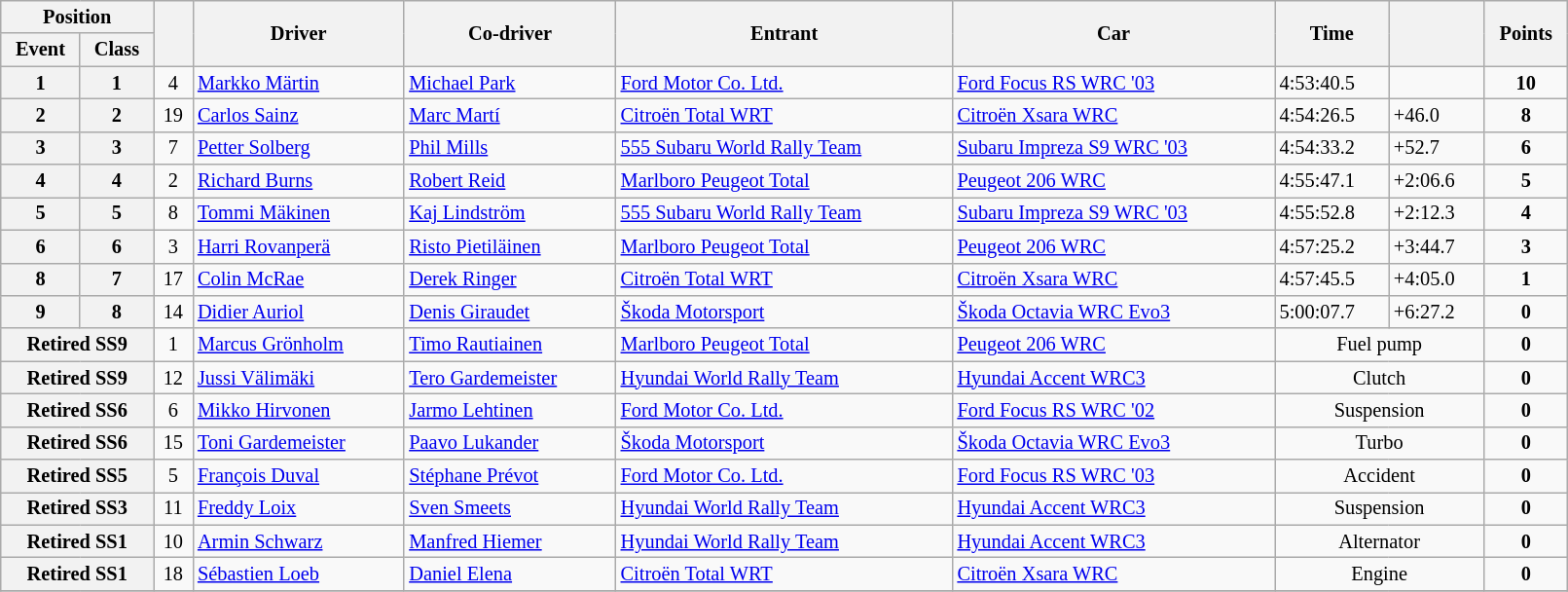<table class="wikitable" width=85% style="font-size: 85%;">
<tr>
<th colspan="2">Position</th>
<th rowspan="2"></th>
<th rowspan="2">Driver</th>
<th rowspan="2">Co-driver</th>
<th rowspan="2">Entrant</th>
<th rowspan="2">Car</th>
<th rowspan="2">Time</th>
<th rowspan="2"></th>
<th rowspan="2">Points</th>
</tr>
<tr>
<th>Event</th>
<th>Class</th>
</tr>
<tr>
<th>1</th>
<th>1</th>
<td align="center">4</td>
<td> <a href='#'>Markko Märtin</a></td>
<td> <a href='#'>Michael Park</a></td>
<td> <a href='#'>Ford Motor Co. Ltd.</a></td>
<td><a href='#'>Ford Focus RS WRC '03</a></td>
<td>4:53:40.5</td>
<td></td>
<td align="center"><strong>10</strong></td>
</tr>
<tr>
<th>2</th>
<th>2</th>
<td align="center">19</td>
<td> <a href='#'>Carlos Sainz</a></td>
<td> <a href='#'>Marc Martí</a></td>
<td> <a href='#'>Citroën Total WRT</a></td>
<td><a href='#'>Citroën Xsara WRC</a></td>
<td>4:54:26.5</td>
<td>+46.0</td>
<td align="center"><strong>8</strong></td>
</tr>
<tr>
<th>3</th>
<th>3</th>
<td align="center">7</td>
<td> <a href='#'>Petter Solberg</a></td>
<td> <a href='#'>Phil Mills</a></td>
<td> <a href='#'>555 Subaru World Rally Team</a></td>
<td><a href='#'>Subaru Impreza S9 WRC '03</a></td>
<td>4:54:33.2</td>
<td>+52.7</td>
<td align="center"><strong>6</strong></td>
</tr>
<tr>
<th>4</th>
<th>4</th>
<td align="center">2</td>
<td> <a href='#'>Richard Burns</a></td>
<td> <a href='#'>Robert Reid</a></td>
<td> <a href='#'>Marlboro Peugeot Total</a></td>
<td><a href='#'>Peugeot 206 WRC</a></td>
<td>4:55:47.1</td>
<td>+2:06.6</td>
<td align="center"><strong>5</strong></td>
</tr>
<tr>
<th>5</th>
<th>5</th>
<td align="center">8</td>
<td> <a href='#'>Tommi Mäkinen</a></td>
<td> <a href='#'>Kaj Lindström</a></td>
<td> <a href='#'>555 Subaru World Rally Team</a></td>
<td><a href='#'>Subaru Impreza S9 WRC '03</a></td>
<td>4:55:52.8</td>
<td>+2:12.3</td>
<td align="center"><strong>4</strong></td>
</tr>
<tr>
<th>6</th>
<th>6</th>
<td align="center">3</td>
<td> <a href='#'>Harri Rovanperä</a></td>
<td> <a href='#'>Risto Pietiläinen</a></td>
<td> <a href='#'>Marlboro Peugeot Total</a></td>
<td><a href='#'>Peugeot 206 WRC</a></td>
<td>4:57:25.2</td>
<td>+3:44.7</td>
<td align="center"><strong>3</strong></td>
</tr>
<tr>
<th>8</th>
<th>7</th>
<td align="center">17</td>
<td> <a href='#'>Colin McRae</a></td>
<td> <a href='#'>Derek Ringer</a></td>
<td> <a href='#'>Citroën Total WRT</a></td>
<td><a href='#'>Citroën Xsara WRC</a></td>
<td>4:57:45.5</td>
<td>+4:05.0</td>
<td align="center"><strong>1</strong></td>
</tr>
<tr>
<th>9</th>
<th>8</th>
<td align="center">14</td>
<td> <a href='#'>Didier Auriol</a></td>
<td> <a href='#'>Denis Giraudet</a></td>
<td> <a href='#'>Škoda Motorsport</a></td>
<td><a href='#'>Škoda Octavia WRC Evo3</a></td>
<td>5:00:07.7</td>
<td>+6:27.2</td>
<td align="center"><strong>0</strong></td>
</tr>
<tr>
<th colspan="2">Retired SS9</th>
<td align="center">1</td>
<td> <a href='#'>Marcus Grönholm</a></td>
<td> <a href='#'>Timo Rautiainen</a></td>
<td> <a href='#'>Marlboro Peugeot Total</a></td>
<td><a href='#'>Peugeot 206 WRC</a></td>
<td align="center" colspan="2">Fuel pump</td>
<td align="center"><strong>0</strong></td>
</tr>
<tr>
<th colspan="2">Retired SS9</th>
<td align="center">12</td>
<td> <a href='#'>Jussi Välimäki</a></td>
<td> <a href='#'>Tero Gardemeister</a></td>
<td> <a href='#'>Hyundai World Rally Team</a></td>
<td><a href='#'>Hyundai Accent WRC3</a></td>
<td align="center" colspan="2">Clutch</td>
<td align="center"><strong>0</strong></td>
</tr>
<tr>
<th colspan="2">Retired SS6</th>
<td align="center">6</td>
<td> <a href='#'>Mikko Hirvonen</a></td>
<td> <a href='#'>Jarmo Lehtinen</a></td>
<td> <a href='#'>Ford Motor Co. Ltd.</a></td>
<td><a href='#'>Ford Focus RS WRC '02</a></td>
<td align="center" colspan="2">Suspension</td>
<td align="center"><strong>0</strong></td>
</tr>
<tr>
<th colspan="2">Retired SS6</th>
<td align="center">15</td>
<td> <a href='#'>Toni Gardemeister</a></td>
<td> <a href='#'>Paavo Lukander</a></td>
<td> <a href='#'>Škoda Motorsport</a></td>
<td><a href='#'>Škoda Octavia WRC Evo3</a></td>
<td align="center" colspan="2">Turbo</td>
<td align="center"><strong>0</strong></td>
</tr>
<tr>
<th colspan="2">Retired SS5</th>
<td align="center">5</td>
<td> <a href='#'>François Duval</a></td>
<td> <a href='#'>Stéphane Prévot</a></td>
<td> <a href='#'>Ford Motor Co. Ltd.</a></td>
<td><a href='#'>Ford Focus RS WRC '03</a></td>
<td align="center" colspan="2">Accident</td>
<td align="center"><strong>0</strong></td>
</tr>
<tr>
<th colspan="2">Retired SS3</th>
<td align="center">11</td>
<td> <a href='#'>Freddy Loix</a></td>
<td> <a href='#'>Sven Smeets</a></td>
<td> <a href='#'>Hyundai World Rally Team</a></td>
<td><a href='#'>Hyundai Accent WRC3</a></td>
<td align="center" colspan="2">Suspension</td>
<td align="center"><strong>0</strong></td>
</tr>
<tr>
<th colspan="2">Retired SS1</th>
<td align="center">10</td>
<td> <a href='#'>Armin Schwarz</a></td>
<td> <a href='#'>Manfred Hiemer</a></td>
<td> <a href='#'>Hyundai World Rally Team</a></td>
<td><a href='#'>Hyundai Accent WRC3</a></td>
<td align="center" colspan="2">Alternator</td>
<td align="center"><strong>0</strong></td>
</tr>
<tr>
<th colspan="2">Retired SS1</th>
<td align="center">18</td>
<td> <a href='#'>Sébastien Loeb</a></td>
<td> <a href='#'>Daniel Elena</a></td>
<td> <a href='#'>Citroën Total WRT</a></td>
<td><a href='#'>Citroën Xsara WRC</a></td>
<td align="center" colspan="2">Engine</td>
<td align="center"><strong>0</strong></td>
</tr>
<tr>
</tr>
</table>
